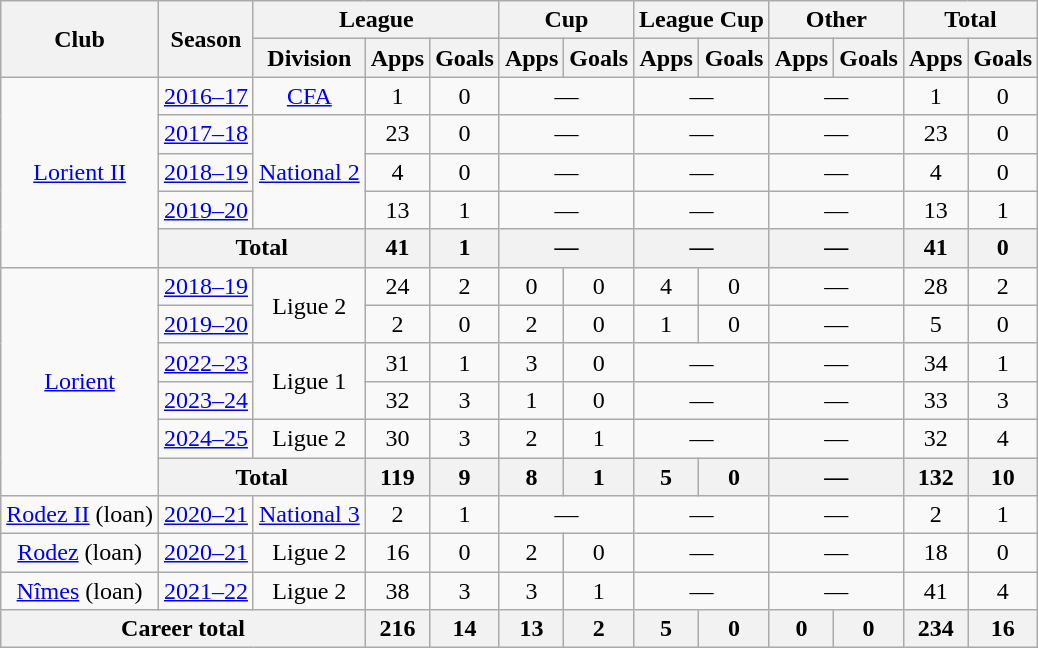<table class="wikitable" style="text-align: center">
<tr>
<th rowspan="2">Club</th>
<th rowspan="2">Season</th>
<th colspan="3">League</th>
<th colspan="2">Cup</th>
<th colspan="2">League Cup</th>
<th colspan="2">Other</th>
<th colspan="2">Total</th>
</tr>
<tr>
<th>Division</th>
<th>Apps</th>
<th>Goals</th>
<th>Apps</th>
<th>Goals</th>
<th>Apps</th>
<th>Goals</th>
<th>Apps</th>
<th>Goals</th>
<th>Apps</th>
<th>Goals</th>
</tr>
<tr>
<td rowspan="5"><a href='#'>Lorient II</a></td>
<td><a href='#'>2016–17</a></td>
<td><a href='#'>CFA</a></td>
<td>1</td>
<td>0</td>
<td colspan="2">—</td>
<td colspan="2">—</td>
<td colspan="2">—</td>
<td>1</td>
<td>0</td>
</tr>
<tr>
<td><a href='#'>2017–18</a></td>
<td rowspan="3"><a href='#'>National 2</a></td>
<td>23</td>
<td>0</td>
<td colspan="2">—</td>
<td colspan="2">—</td>
<td colspan="2">—</td>
<td>23</td>
<td>0</td>
</tr>
<tr>
<td><a href='#'>2018–19</a></td>
<td>4</td>
<td>0</td>
<td colspan="2">—</td>
<td colspan="2">—</td>
<td colspan="2">—</td>
<td>4</td>
<td>0</td>
</tr>
<tr>
<td><a href='#'>2019–20</a></td>
<td>13</td>
<td>1</td>
<td colspan="2">—</td>
<td colspan="2">—</td>
<td colspan="2">—</td>
<td>13</td>
<td>1</td>
</tr>
<tr>
<th colspan=2>Total</th>
<th>41</th>
<th>1</th>
<th colspan="2">—</th>
<th colspan="2">—</th>
<th colspan="2">—</th>
<th>41</th>
<th>0</th>
</tr>
<tr>
<td rowspan="6"><a href='#'>Lorient</a></td>
<td><a href='#'>2018–19</a></td>
<td rowspan="2">Ligue 2</td>
<td>24</td>
<td>2</td>
<td>0</td>
<td>0</td>
<td>4</td>
<td>0</td>
<td colspan="2">—</td>
<td>28</td>
<td>2</td>
</tr>
<tr>
<td><a href='#'>2019–20</a></td>
<td>2</td>
<td>0</td>
<td>2</td>
<td>0</td>
<td>1</td>
<td>0</td>
<td colspan="2">—</td>
<td>5</td>
<td>0</td>
</tr>
<tr>
<td><a href='#'>2022–23</a></td>
<td rowspan="2">Ligue 1</td>
<td>31</td>
<td>1</td>
<td>3</td>
<td>0</td>
<td colspan="2">—</td>
<td colspan="2">—</td>
<td>34</td>
<td>1</td>
</tr>
<tr>
<td><a href='#'>2023–24</a></td>
<td>32</td>
<td>3</td>
<td>1</td>
<td>0</td>
<td colspan="2">—</td>
<td colspan="2">—</td>
<td>33</td>
<td>3</td>
</tr>
<tr>
<td><a href='#'>2024–25</a></td>
<td>Ligue 2</td>
<td>30</td>
<td>3</td>
<td>2</td>
<td>1</td>
<td colspan="2">—</td>
<td colspan="2">—</td>
<td>32</td>
<td>4</td>
</tr>
<tr>
<th colspan="2">Total</th>
<th>119</th>
<th>9</th>
<th>8</th>
<th>1</th>
<th>5</th>
<th>0</th>
<th colspan="2">—</th>
<th>132</th>
<th>10</th>
</tr>
<tr>
<td><a href='#'>Rodez II</a> (loan)</td>
<td><a href='#'>2020–21</a></td>
<td><a href='#'>National 3</a></td>
<td>2</td>
<td>1</td>
<td colspan="2">—</td>
<td colspan="2">—</td>
<td colspan="2">—</td>
<td>2</td>
<td>1</td>
</tr>
<tr>
<td><a href='#'>Rodez</a> (loan)</td>
<td><a href='#'>2020–21</a></td>
<td>Ligue 2</td>
<td>16</td>
<td>0</td>
<td>2</td>
<td>0</td>
<td colspan="2">—</td>
<td colspan="2">—</td>
<td>18</td>
<td>0</td>
</tr>
<tr>
<td><a href='#'>Nîmes</a> (loan)</td>
<td><a href='#'>2021–22</a></td>
<td>Ligue 2</td>
<td>38</td>
<td>3</td>
<td>3</td>
<td>1</td>
<td colspan="2">—</td>
<td colspan="2">—</td>
<td>41</td>
<td>4</td>
</tr>
<tr>
<th colspan="3">Career total</th>
<th>216</th>
<th>14</th>
<th>13</th>
<th>2</th>
<th>5</th>
<th>0</th>
<th>0</th>
<th>0</th>
<th>234</th>
<th>16</th>
</tr>
</table>
